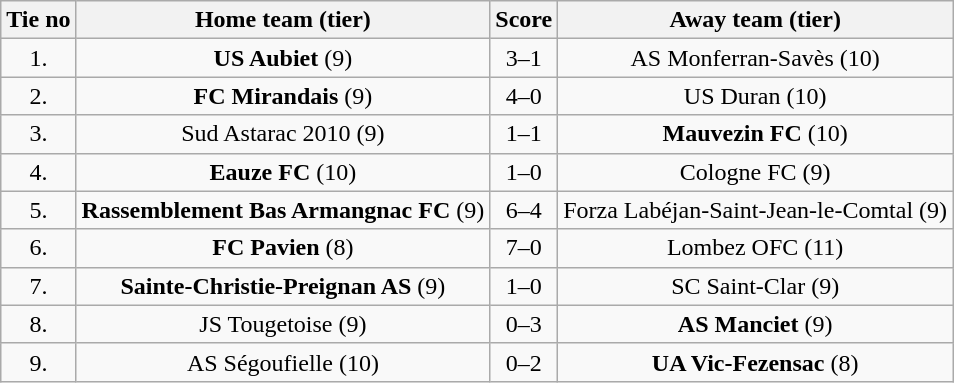<table class="wikitable" style="text-align: center">
<tr>
<th>Tie no</th>
<th>Home team (tier)</th>
<th>Score</th>
<th>Away team (tier)</th>
</tr>
<tr>
<td>1.</td>
<td><strong>US Aubiet</strong> (9)</td>
<td>3–1</td>
<td>AS Monferran-Savès (10)</td>
</tr>
<tr>
<td>2.</td>
<td><strong>FC Mirandais</strong> (9)</td>
<td>4–0</td>
<td>US Duran (10)</td>
</tr>
<tr>
<td>3.</td>
<td>Sud Astarac 2010 (9)</td>
<td>1–1 </td>
<td><strong>Mauvezin FC</strong> (10)</td>
</tr>
<tr>
<td>4.</td>
<td><strong>Eauze FC</strong> (10)</td>
<td>1–0</td>
<td>Cologne FC (9)</td>
</tr>
<tr>
<td>5.</td>
<td><strong>Rassemblement Bas Armangnac FC</strong> (9)</td>
<td>6–4</td>
<td>Forza Labéjan-Saint-Jean-le-Comtal (9)</td>
</tr>
<tr>
<td>6.</td>
<td><strong>FC Pavien</strong> (8)</td>
<td>7–0</td>
<td>Lombez OFC (11)</td>
</tr>
<tr>
<td>7.</td>
<td><strong>Sainte-Christie-Preignan AS</strong> (9)</td>
<td>1–0</td>
<td>SC Saint-Clar (9)</td>
</tr>
<tr>
<td>8.</td>
<td>JS Tougetoise (9)</td>
<td>0–3</td>
<td><strong>AS Manciet</strong> (9)</td>
</tr>
<tr>
<td>9.</td>
<td>AS Ségoufielle (10)</td>
<td>0–2</td>
<td><strong>UA Vic-Fezensac</strong> (8)</td>
</tr>
</table>
